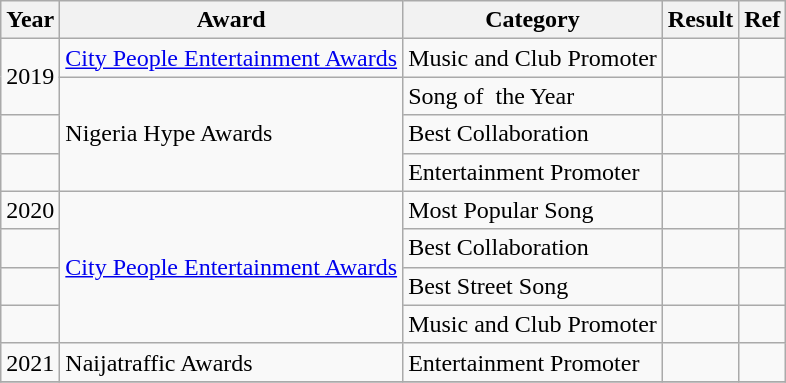<table class="wikitable">
<tr>
<th>Year</th>
<th>Award</th>
<th>Category</th>
<th>Result</th>
<th>Ref</th>
</tr>
<tr>
<td rowspan="2">2019</td>
<td><a href='#'>City People Entertainment Awards</a></td>
<td>Music and Club Promoter</td>
<td></td>
<td></td>
</tr>
<tr>
<td rowspan="3">Nigeria Hype Awards</td>
<td>Song of  the Year</td>
<td></td>
<td></td>
</tr>
<tr>
<td></td>
<td>Best Collaboration</td>
<td></td>
<td></td>
</tr>
<tr>
<td></td>
<td>Entertainment Promoter</td>
<td></td>
<td></td>
</tr>
<tr>
<td>2020</td>
<td rowspan="4"><a href='#'>City People Entertainment Awards</a></td>
<td>Most Popular Song</td>
<td></td>
<td></td>
</tr>
<tr>
<td></td>
<td>Best Collaboration</td>
<td></td>
<td></td>
</tr>
<tr>
<td></td>
<td>Best Street Song</td>
<td></td>
<td></td>
</tr>
<tr>
<td></td>
<td>Music and Club Promoter</td>
<td></td>
<td></td>
</tr>
<tr>
<td>2021</td>
<td>Naijatraffic Awards</td>
<td>Entertainment Promoter</td>
<td></td>
<td></td>
</tr>
<tr>
</tr>
</table>
